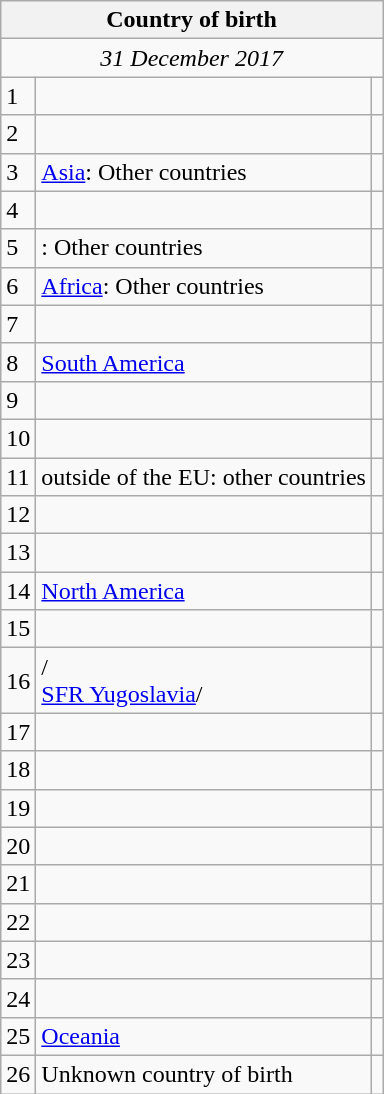<table class="wikitable collapsible collapsed">
<tr>
<th colspan=3>Country of birth</th>
</tr>
<tr>
<td colspan=3 style="text-align:center;"><em>31 December 2017</em></td>
</tr>
<tr>
<td>1</td>
<td></td>
<td align=right></td>
</tr>
<tr>
<td>2</td>
<td></td>
<td align=right></td>
</tr>
<tr>
<td>3</td>
<td><a href='#'>Asia</a>: Other countries</td>
<td align=right></td>
</tr>
<tr>
<td>4</td>
<td></td>
<td align=right></td>
</tr>
<tr>
<td>5</td>
<td>: Other countries</td>
<td align=right></td>
</tr>
<tr>
<td>6</td>
<td><a href='#'>Africa</a>: Other countries</td>
<td align=right></td>
</tr>
<tr>
<td>7</td>
<td></td>
<td align=right></td>
</tr>
<tr>
<td>8</td>
<td><a href='#'>South America</a></td>
<td align=right></td>
</tr>
<tr>
<td>9</td>
<td></td>
<td align=right></td>
</tr>
<tr>
<td>10</td>
<td></td>
<td align=right></td>
</tr>
<tr>
<td>11</td>
<td> outside of the EU: other countries</td>
<td align=right></td>
</tr>
<tr>
<td>12</td>
<td></td>
<td align=right></td>
</tr>
<tr>
<td>13</td>
<td></td>
<td align=right></td>
</tr>
<tr>
<td>14</td>
<td><a href='#'>North America</a></td>
<td align=right></td>
</tr>
<tr>
<td>15</td>
<td></td>
<td align=right></td>
</tr>
<tr>
<td>16</td>
<td>/<br><a href='#'>SFR Yugoslavia</a>/</td>
<td align=right></td>
</tr>
<tr>
<td>17</td>
<td></td>
<td align=right></td>
</tr>
<tr>
<td>18</td>
<td></td>
<td align=right></td>
</tr>
<tr>
<td>19</td>
<td></td>
<td align=right></td>
</tr>
<tr>
<td>20</td>
<td></td>
<td align=right></td>
</tr>
<tr>
<td>21</td>
<td></td>
<td align=right></td>
</tr>
<tr>
<td>22</td>
<td></td>
<td align=right></td>
</tr>
<tr>
<td>23</td>
<td></td>
<td align=right></td>
</tr>
<tr>
<td>24</td>
<td></td>
<td align=right></td>
</tr>
<tr>
<td>25</td>
<td><a href='#'>Oceania</a></td>
<td align=right></td>
</tr>
<tr>
<td>26</td>
<td>Unknown country of birth</td>
<td align=right></td>
</tr>
</table>
